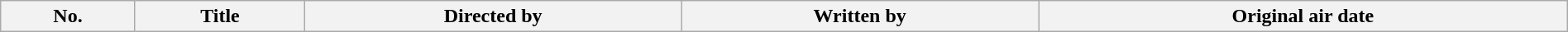<table class="wikitable plainrowheaders" style="width:100%; background:#fff;">
<tr>
<th style="background:#;">No.</th>
<th style="background:#;">Title</th>
<th style="background:#;">Directed by</th>
<th style="background:#;">Written by</th>
<th style="background:#;">Original air date<br>









</th>
</tr>
</table>
